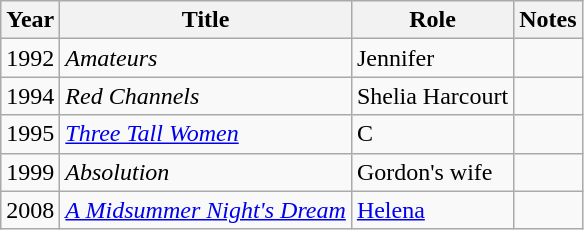<table class="wikitable sortable">
<tr>
<th>Year</th>
<th>Title</th>
<th>Role</th>
<th class="unsortable">Notes</th>
</tr>
<tr>
<td>1992</td>
<td><em>Amateurs</em></td>
<td>Jennifer</td>
<td></td>
</tr>
<tr>
<td>1994</td>
<td><em>Red Channels</em></td>
<td>Shelia Harcourt</td>
<td></td>
</tr>
<tr>
<td>1995</td>
<td><em><a href='#'>Three Tall Women</a></em></td>
<td>C</td>
<td></td>
</tr>
<tr>
<td>1999</td>
<td><em>Absolution</em></td>
<td>Gordon's wife</td>
<td></td>
</tr>
<tr>
<td>2008</td>
<td data-sort-value="Midsummer Night's Dream, A"><em><a href='#'>A Midsummer Night's Dream</a></em></td>
<td><a href='#'>Helena</a></td>
<td></td>
</tr>
</table>
